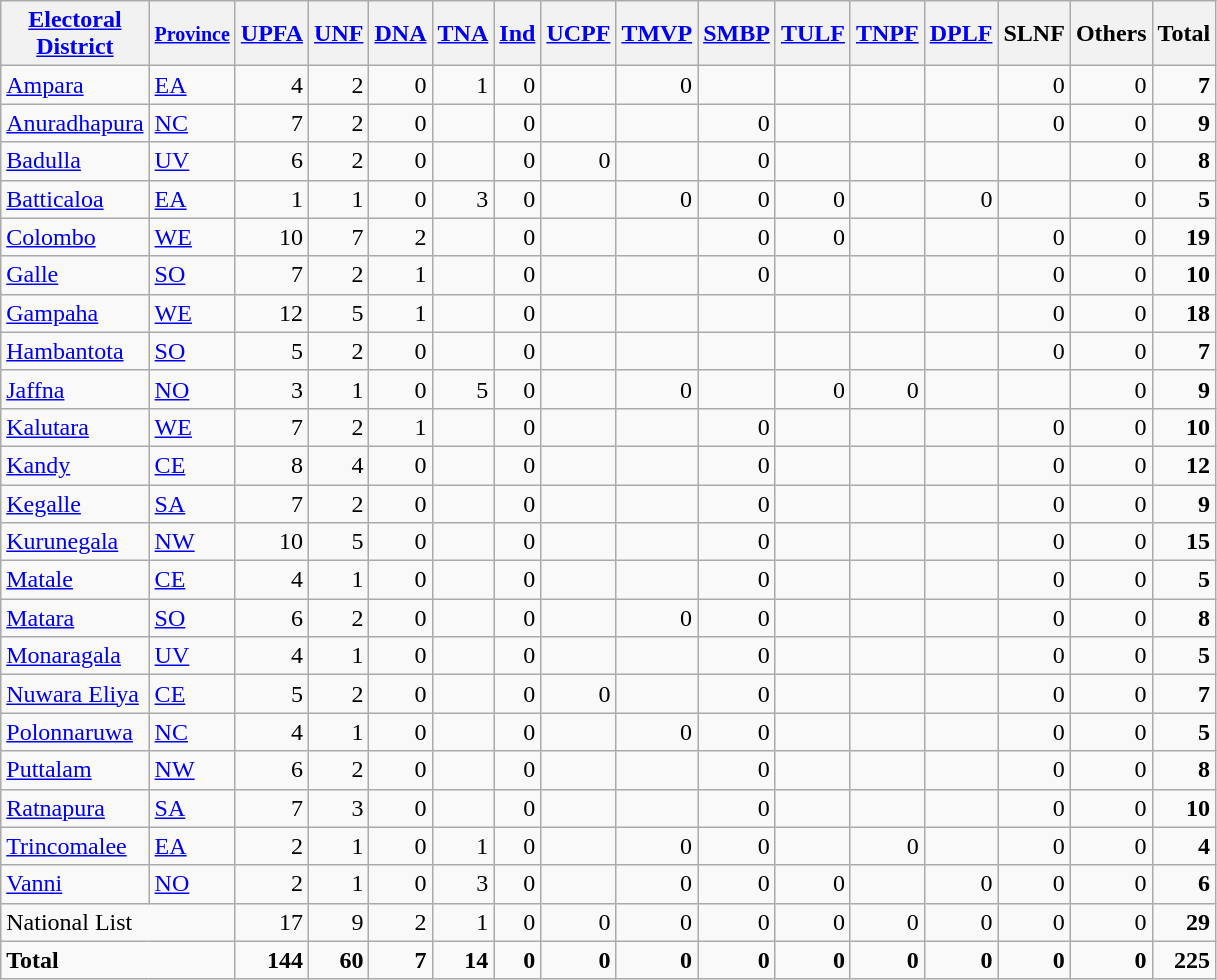<table class="wikitable sortable" border="1" style="text-align:right;">
<tr>
<th><a href='#'>Electoral<br>District</a></th>
<th><small><a href='#'>Province</a><br></small></th>
<th><a href='#'>UPFA</a><br></th>
<th><a href='#'>UNF</a><br></th>
<th><a href='#'>DNA</a><br></th>
<th><a href='#'>TNA</a><br></th>
<th><a href='#'>Ind</a><br></th>
<th><a href='#'>UCPF</a><br></th>
<th><a href='#'>TMVP</a><br></th>
<th><a href='#'>SMBP</a><br></th>
<th><a href='#'>TULF</a><br></th>
<th><a href='#'>TNPF</a><br></th>
<th><a href='#'>DPLF</a><br></th>
<th>SLNF<br></th>
<th>Others<br></th>
<th>Total<br></th>
</tr>
<tr>
<td align=left><a href='#'>Ampara</a></td>
<td align=left><a href='#'>EA</a></td>
<td>4</td>
<td>2</td>
<td>0</td>
<td>1</td>
<td>0</td>
<td></td>
<td>0</td>
<td></td>
<td></td>
<td></td>
<td></td>
<td>0</td>
<td>0</td>
<td><strong>7</strong></td>
</tr>
<tr>
<td align=left><a href='#'>Anuradhapura</a></td>
<td align=left><a href='#'>NC</a></td>
<td>7</td>
<td>2</td>
<td>0</td>
<td></td>
<td>0</td>
<td></td>
<td></td>
<td>0</td>
<td></td>
<td></td>
<td></td>
<td>0</td>
<td>0</td>
<td><strong>9</strong></td>
</tr>
<tr>
<td align=left><a href='#'>Badulla</a></td>
<td align=left><a href='#'>UV</a></td>
<td>6</td>
<td>2</td>
<td>0</td>
<td></td>
<td>0</td>
<td>0</td>
<td></td>
<td>0</td>
<td></td>
<td></td>
<td></td>
<td></td>
<td>0</td>
<td><strong>8</strong></td>
</tr>
<tr>
<td align=left><a href='#'>Batticaloa</a></td>
<td align=left><a href='#'>EA</a></td>
<td>1</td>
<td>1</td>
<td>0</td>
<td>3</td>
<td>0</td>
<td></td>
<td>0</td>
<td>0</td>
<td>0</td>
<td></td>
<td>0</td>
<td></td>
<td>0</td>
<td><strong>5</strong></td>
</tr>
<tr>
<td align=left><a href='#'>Colombo</a></td>
<td align=left><a href='#'>WE</a></td>
<td>10</td>
<td>7</td>
<td>2</td>
<td></td>
<td>0</td>
<td></td>
<td></td>
<td>0</td>
<td>0</td>
<td></td>
<td></td>
<td>0</td>
<td>0</td>
<td><strong>19</strong></td>
</tr>
<tr>
<td align=left><a href='#'>Galle</a></td>
<td align=left><a href='#'>SO</a></td>
<td>7</td>
<td>2</td>
<td>1</td>
<td></td>
<td>0</td>
<td></td>
<td></td>
<td>0</td>
<td></td>
<td></td>
<td></td>
<td>0</td>
<td>0</td>
<td><strong>10</strong></td>
</tr>
<tr>
<td align=left><a href='#'>Gampaha</a></td>
<td align=left><a href='#'>WE</a></td>
<td>12</td>
<td>5</td>
<td>1</td>
<td></td>
<td>0</td>
<td></td>
<td></td>
<td></td>
<td></td>
<td></td>
<td></td>
<td>0</td>
<td>0</td>
<td><strong>18</strong></td>
</tr>
<tr>
<td align=left><a href='#'>Hambantota</a></td>
<td align=left><a href='#'>SO</a></td>
<td>5</td>
<td>2</td>
<td>0</td>
<td></td>
<td>0</td>
<td></td>
<td></td>
<td></td>
<td></td>
<td></td>
<td></td>
<td>0</td>
<td>0</td>
<td><strong>7</strong></td>
</tr>
<tr>
<td align=left><a href='#'>Jaffna</a></td>
<td align=left><a href='#'>NO</a></td>
<td>3</td>
<td>1</td>
<td>0</td>
<td>5</td>
<td>0</td>
<td></td>
<td>0</td>
<td></td>
<td>0</td>
<td>0</td>
<td></td>
<td></td>
<td>0</td>
<td><strong>9</strong></td>
</tr>
<tr>
<td align=left><a href='#'>Kalutara</a></td>
<td align=left><a href='#'>WE</a></td>
<td>7</td>
<td>2</td>
<td>1</td>
<td></td>
<td>0</td>
<td></td>
<td></td>
<td>0</td>
<td></td>
<td></td>
<td></td>
<td>0</td>
<td>0</td>
<td><strong>10</strong></td>
</tr>
<tr>
<td align=left><a href='#'>Kandy</a></td>
<td align=left><a href='#'>CE</a></td>
<td>8</td>
<td>4</td>
<td>0</td>
<td></td>
<td>0</td>
<td></td>
<td></td>
<td>0</td>
<td></td>
<td></td>
<td></td>
<td>0</td>
<td>0</td>
<td><strong>12</strong></td>
</tr>
<tr>
<td align=left><a href='#'>Kegalle</a></td>
<td align=left><a href='#'>SA</a></td>
<td>7</td>
<td>2</td>
<td>0</td>
<td></td>
<td>0</td>
<td></td>
<td></td>
<td>0</td>
<td></td>
<td></td>
<td></td>
<td>0</td>
<td>0</td>
<td><strong>9</strong></td>
</tr>
<tr>
<td align=left><a href='#'>Kurunegala</a></td>
<td align=left><a href='#'>NW</a></td>
<td>10</td>
<td>5</td>
<td>0</td>
<td></td>
<td>0</td>
<td></td>
<td></td>
<td>0</td>
<td></td>
<td></td>
<td></td>
<td>0</td>
<td>0</td>
<td><strong>15</strong></td>
</tr>
<tr>
<td align=left><a href='#'>Matale</a></td>
<td align=left><a href='#'>CE</a></td>
<td>4</td>
<td>1</td>
<td>0</td>
<td></td>
<td>0</td>
<td></td>
<td></td>
<td>0</td>
<td></td>
<td></td>
<td></td>
<td>0</td>
<td>0</td>
<td><strong>5</strong></td>
</tr>
<tr>
<td align=left><a href='#'>Matara</a></td>
<td align=left><a href='#'>SO</a></td>
<td>6</td>
<td>2</td>
<td>0</td>
<td></td>
<td>0</td>
<td></td>
<td>0</td>
<td>0</td>
<td></td>
<td></td>
<td></td>
<td>0</td>
<td>0</td>
<td><strong>8</strong></td>
</tr>
<tr>
<td align=left><a href='#'>Monaragala</a></td>
<td align=left><a href='#'>UV</a></td>
<td>4</td>
<td>1</td>
<td>0</td>
<td></td>
<td>0</td>
<td></td>
<td></td>
<td>0</td>
<td></td>
<td></td>
<td></td>
<td>0</td>
<td>0</td>
<td><strong>5</strong></td>
</tr>
<tr>
<td align=left><a href='#'>Nuwara Eliya</a></td>
<td align=left><a href='#'>CE</a></td>
<td>5</td>
<td>2</td>
<td>0</td>
<td></td>
<td>0</td>
<td>0</td>
<td></td>
<td>0</td>
<td></td>
<td></td>
<td></td>
<td>0</td>
<td>0</td>
<td><strong>7</strong></td>
</tr>
<tr>
<td align=left><a href='#'>Polonnaruwa</a></td>
<td align=left><a href='#'>NC</a></td>
<td>4</td>
<td>1</td>
<td>0</td>
<td></td>
<td>0</td>
<td></td>
<td>0</td>
<td>0</td>
<td></td>
<td></td>
<td></td>
<td>0</td>
<td>0</td>
<td><strong>5</strong></td>
</tr>
<tr>
<td align=left><a href='#'>Puttalam</a></td>
<td align=left><a href='#'>NW</a></td>
<td>6</td>
<td>2</td>
<td>0</td>
<td></td>
<td>0</td>
<td></td>
<td></td>
<td>0</td>
<td></td>
<td></td>
<td></td>
<td>0</td>
<td>0</td>
<td><strong>8</strong></td>
</tr>
<tr>
<td align=left><a href='#'>Ratnapura</a></td>
<td align=left><a href='#'>SA</a></td>
<td>7</td>
<td>3</td>
<td>0</td>
<td></td>
<td>0</td>
<td></td>
<td></td>
<td>0</td>
<td></td>
<td></td>
<td></td>
<td>0</td>
<td>0</td>
<td><strong>10</strong></td>
</tr>
<tr>
<td align=left><a href='#'>Trincomalee</a></td>
<td align=left><a href='#'>EA</a></td>
<td>2</td>
<td>1</td>
<td>0</td>
<td>1</td>
<td>0</td>
<td></td>
<td>0</td>
<td>0</td>
<td></td>
<td>0</td>
<td></td>
<td>0</td>
<td>0</td>
<td><strong>4</strong></td>
</tr>
<tr>
<td align=left><a href='#'>Vanni</a></td>
<td align=left><a href='#'>NO</a></td>
<td>2</td>
<td>1</td>
<td>0</td>
<td>3</td>
<td>0</td>
<td></td>
<td>0</td>
<td>0</td>
<td>0</td>
<td></td>
<td>0</td>
<td>0</td>
<td>0</td>
<td><strong>6</strong></td>
</tr>
<tr>
<td align=left colspan=2>National List</td>
<td>17</td>
<td>9</td>
<td>2</td>
<td>1</td>
<td>0</td>
<td>0</td>
<td>0</td>
<td>0</td>
<td>0</td>
<td>0</td>
<td>0</td>
<td>0</td>
<td>0</td>
<td><strong>29</strong></td>
</tr>
<tr class="sortbottom">
<td align=left colspan=2><strong>Total</strong></td>
<td><strong>144</strong></td>
<td><strong>60</strong></td>
<td><strong>7</strong></td>
<td><strong>14</strong></td>
<td><strong>0</strong></td>
<td><strong>0</strong></td>
<td><strong>0</strong></td>
<td><strong>0</strong></td>
<td><strong>0</strong></td>
<td><strong>0</strong></td>
<td><strong>0</strong></td>
<td><strong>0</strong></td>
<td><strong>0</strong></td>
<td><strong>225</strong></td>
</tr>
</table>
